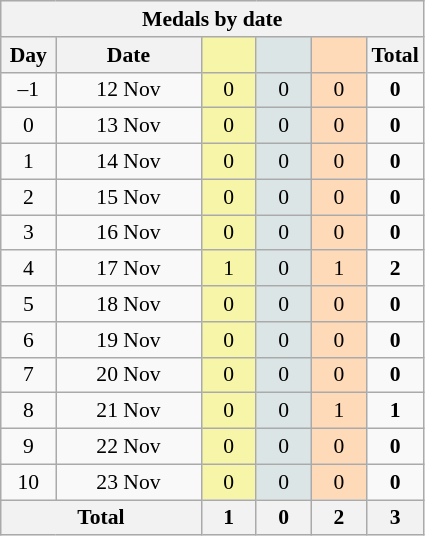<table class="wikitable" style="font-size:90%; text-align:center;">
<tr style="background:#efefef;">
<th colspan=6><strong>Medals by date</strong></th>
</tr>
<tr>
<th width=30><strong>Day</strong></th>
<th width=90><strong>Date</strong></th>
<th width=30 style="background:#F7F6A8;"></th>
<th width=30 style="background:#DCE5E5;"></th>
<th width=30 style="background:#FFDAB9;"></th>
<th width=30><strong>Total</strong></th>
</tr>
<tr>
<td>–1</td>
<td>12 Nov</td>
<td style="background:#F7F6A8;">0</td>
<td style="background:#DCE5E5;">0</td>
<td style="background:#FFDAB9;">0</td>
<td><strong>0</strong></td>
</tr>
<tr>
<td>0</td>
<td>13 Nov</td>
<td style="background:#F7F6A8;">0</td>
<td style="background:#DCE5E5;">0</td>
<td style="background:#FFDAB9;">0</td>
<td><strong>0</strong></td>
</tr>
<tr>
<td>1</td>
<td>14 Nov</td>
<td style="background:#F7F6A8;">0</td>
<td style="background:#DCE5E5;">0</td>
<td style="background:#FFDAB9;">0</td>
<td><strong>0</strong></td>
</tr>
<tr>
<td>2</td>
<td>15 Nov</td>
<td style="background:#F7F6A8;">0</td>
<td style="background:#DCE5E5;">0</td>
<td style="background:#FFDAB9;">0</td>
<td><strong>0</strong></td>
</tr>
<tr>
<td>3</td>
<td>16 Nov</td>
<td style="background:#F7F6A8;">0</td>
<td style="background:#DCE5E5;">0</td>
<td style="background:#FFDAB9;">0</td>
<td><strong>0</strong></td>
</tr>
<tr>
<td>4</td>
<td>17 Nov</td>
<td style="background:#F7F6A8;">1</td>
<td style="background:#DCE5E5;">0</td>
<td style="background:#FFDAB9;">1</td>
<td><strong>2</strong></td>
</tr>
<tr>
<td>5</td>
<td>18 Nov</td>
<td style="background:#F7F6A8;">0</td>
<td style="background:#DCE5E5;">0</td>
<td style="background:#FFDAB9;">0</td>
<td><strong>0</strong></td>
</tr>
<tr>
<td>6</td>
<td>19 Nov</td>
<td style="background:#F7F6A8;">0</td>
<td style="background:#DCE5E5;">0</td>
<td style="background:#FFDAB9;">0</td>
<td><strong>0</strong></td>
</tr>
<tr>
<td>7</td>
<td>20 Nov</td>
<td style="background:#F7F6A8;">0</td>
<td style="background:#DCE5E5;">0</td>
<td style="background:#FFDAB9;">0</td>
<td><strong>0</strong></td>
</tr>
<tr>
<td>8</td>
<td>21 Nov</td>
<td style="background:#F7F6A8;">0</td>
<td style="background:#DCE5E5;">0</td>
<td style="background:#FFDAB9;">1</td>
<td><strong>1</strong></td>
</tr>
<tr>
<td>9</td>
<td>22 Nov</td>
<td style="background:#F7F6A8;">0</td>
<td style="background:#DCE5E5;">0</td>
<td style="background:#FFDAB9;">0</td>
<td><strong>0</strong></td>
</tr>
<tr>
<td>10</td>
<td>23 Nov</td>
<td style="background:#F7F6A8;">0</td>
<td style="background:#DCE5E5;">0</td>
<td style="background:#FFDAB9;">0</td>
<td><strong>0</strong></td>
</tr>
<tr>
<th colspan="2"><strong>Total</strong></th>
<th><strong>1</strong></th>
<th><strong>0</strong></th>
<th><strong>2</strong></th>
<th><strong>3</strong></th>
</tr>
</table>
